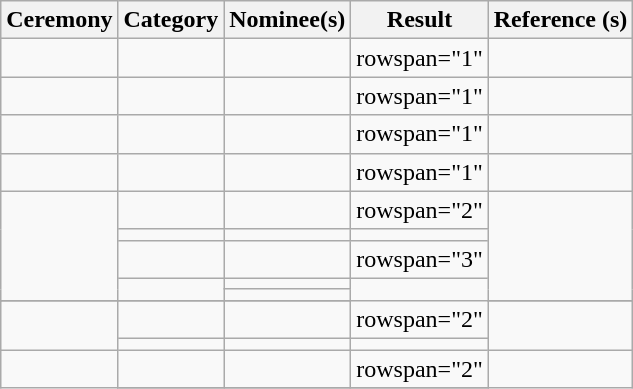<table class="wikitable">
<tr>
<th>Ceremony</th>
<th>Category</th>
<th>Nominee(s)</th>
<th>Result</th>
<th>Reference (s)</th>
</tr>
<tr>
<td rowspan="1"></td>
<td></td>
<td rowspan="1"></td>
<td>rowspan="1" </td>
<td></td>
</tr>
<tr>
<td rowspan="1"></td>
<td></td>
<td rowspan="1"></td>
<td>rowspan="1" </td>
<td></td>
</tr>
<tr>
<td rowspan="1"></td>
<td></td>
<td rowspan="1"></td>
<td>rowspan="1" </td>
<td></td>
</tr>
<tr>
<td rowspan="1"></td>
<td></td>
<td></td>
<td>rowspan="1" </td>
<td></td>
</tr>
<tr>
<td rowspan="5"></td>
<td></td>
<td></td>
<td>rowspan="2" </td>
<td rowspan="5" align="center"></td>
</tr>
<tr>
<td></td>
<td></td>
</tr>
<tr>
<td></td>
<td></td>
<td>rowspan="3" </td>
</tr>
<tr>
<td rowspan="2"></td>
<td></td>
</tr>
<tr>
<td></td>
</tr>
<tr>
</tr>
<tr>
<td rowspan="2"></td>
<td></td>
<td></td>
<td>rowspan="2" </td>
<td rowspan="2" align="center"></td>
</tr>
<tr>
<td></td>
<td></td>
</tr>
<tr>
<td rowspan="2"></td>
<td></td>
<td></td>
<td>rowspan="2" </td>
<td rowspan="5" align="center"></td>
</tr>
<tr>
</tr>
</table>
